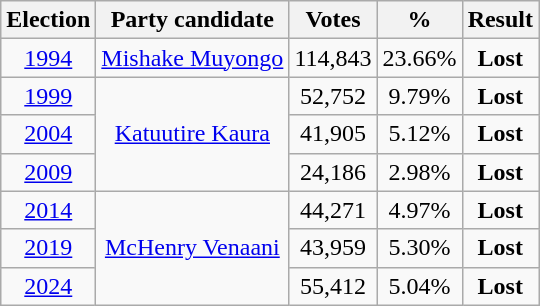<table class=wikitable style=text-align:center>
<tr>
<th>Election</th>
<th>Party candidate</th>
<th><strong>Votes</strong></th>
<th><strong>%</strong></th>
<th>Result</th>
</tr>
<tr>
<td><a href='#'>1994</a></td>
<td><a href='#'>Mishake Muyongo</a></td>
<td>114,843</td>
<td>23.66%</td>
<td><strong>Lost</strong> </td>
</tr>
<tr>
<td><a href='#'>1999</a></td>
<td rowspan="3"><a href='#'>Katuutire Kaura</a></td>
<td>52,752</td>
<td>9.79%</td>
<td><strong>Lost</strong> </td>
</tr>
<tr>
<td><a href='#'>2004</a></td>
<td>41,905</td>
<td>5.12%</td>
<td><strong>Lost</strong> </td>
</tr>
<tr>
<td><a href='#'>2009</a></td>
<td>24,186</td>
<td>2.98%</td>
<td><strong>Lost</strong> </td>
</tr>
<tr>
<td><a href='#'>2014</a></td>
<td rowspan="3"><a href='#'>McHenry Venaani</a></td>
<td>44,271</td>
<td>4.97%</td>
<td><strong>Lost</strong> </td>
</tr>
<tr>
<td><a href='#'>2019</a></td>
<td>43,959</td>
<td>5.30%</td>
<td><strong>Lost</strong> </td>
</tr>
<tr>
<td><a href='#'>2024</a></td>
<td>55,412</td>
<td>5.04%</td>
<td><strong>Lost</strong> </td>
</tr>
</table>
